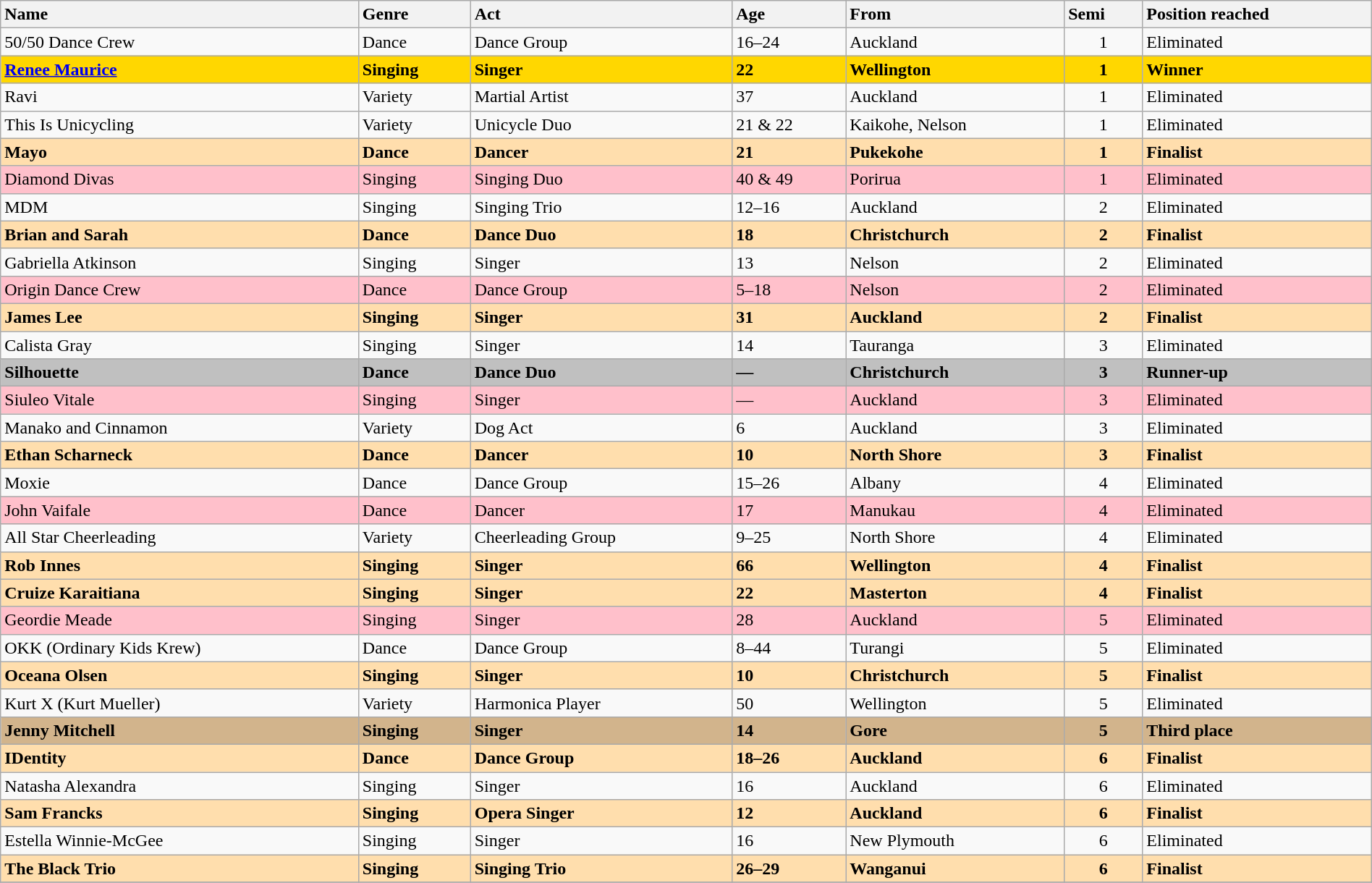<table class="wikitable sortable" style="width:100%;">
<tr valign="top">
<th style="text-align:left">Name</th>
<th style="text-align:left">Genre</th>
<th style="text-align:left">Act</th>
<th style="text-align:left">Age</th>
<th style="text-align:left">From</th>
<th style="text-align:left">Semi</th>
<th style="text-align:left">Position reached</th>
</tr>
<tr>
<td>50/50 Dance Crew</td>
<td>Dance</td>
<td>Dance Group</td>
<td>16–24</td>
<td>Auckland</td>
<td align="center">1</td>
<td>Eliminated</td>
</tr>
<tr style="background:Gold;">
<td><strong><a href='#'>Renee Maurice</a></strong></td>
<td><strong>Singing</strong></td>
<td><strong>Singer</strong></td>
<td><strong>22</strong></td>
<td><strong>Wellington</strong></td>
<td align="center"><strong>1</strong></td>
<td><strong>Winner</strong></td>
</tr>
<tr>
<td>Ravi</td>
<td>Variety</td>
<td>Martial Artist</td>
<td>37</td>
<td>Auckland</td>
<td align="center">1</td>
<td>Eliminated</td>
</tr>
<tr>
<td>This Is Unicycling</td>
<td>Variety</td>
<td>Unicycle Duo</td>
<td>21 & 22</td>
<td>Kaikohe, Nelson</td>
<td align="center">1</td>
<td>Eliminated</td>
</tr>
<tr style="background:NavajoWhite;">
<td><strong>Mayo</strong></td>
<td><strong>Dance</strong></td>
<td><strong>Dancer</strong></td>
<td><strong>21</strong></td>
<td><strong>Pukekohe</strong></td>
<td align="center"><strong>1</strong></td>
<td><strong>Finalist</strong></td>
</tr>
<tr style="background:Pink;">
<td>Diamond Divas</td>
<td>Singing</td>
<td>Singing Duo</td>
<td>40 & 49</td>
<td>Porirua</td>
<td align="center">1</td>
<td>Eliminated</td>
</tr>
<tr>
<td>MDM</td>
<td>Singing</td>
<td>Singing Trio</td>
<td>12–16</td>
<td>Auckland</td>
<td align="center">2</td>
<td>Eliminated</td>
</tr>
<tr style="background:NavajoWhite;">
<td><strong>Brian and Sarah</strong></td>
<td><strong>Dance</strong></td>
<td><strong>Dance Duo</strong></td>
<td><strong>18</strong></td>
<td><strong>Christchurch</strong></td>
<td align="center"><strong>2</strong></td>
<td><strong>Finalist</strong></td>
</tr>
<tr>
<td>Gabriella Atkinson</td>
<td>Singing</td>
<td>Singer</td>
<td>13</td>
<td>Nelson</td>
<td align="center">2</td>
<td>Eliminated</td>
</tr>
<tr style="background:Pink;">
<td>Origin Dance Crew</td>
<td>Dance</td>
<td>Dance Group</td>
<td>5–18</td>
<td>Nelson</td>
<td align="center">2</td>
<td>Eliminated</td>
</tr>
<tr style="background:NavajoWhite;">
<td><strong>James Lee</strong></td>
<td><strong>Singing</strong></td>
<td><strong>Singer</strong></td>
<td><strong>31</strong></td>
<td><strong>Auckland</strong></td>
<td align="center"><strong>2</strong></td>
<td><strong>Finalist</strong></td>
</tr>
<tr>
<td>Calista Gray</td>
<td>Singing</td>
<td>Singer</td>
<td>14</td>
<td>Tauranga</td>
<td align="center">3</td>
<td>Eliminated</td>
</tr>
<tr style="background:Silver;">
<td><strong>Silhouette</strong></td>
<td><strong>Dance</strong></td>
<td><strong>Dance Duo</strong></td>
<td><strong>—</strong></td>
<td><strong>Christchurch</strong></td>
<td align="center"><strong>3</strong></td>
<td><strong>Runner-up</strong></td>
</tr>
<tr style="background:Pink;">
<td>Siuleo Vitale</td>
<td>Singing</td>
<td>Singer</td>
<td>—</td>
<td>Auckland</td>
<td align="center">3</td>
<td>Eliminated</td>
</tr>
<tr>
<td>Manako and Cinnamon</td>
<td>Variety</td>
<td>Dog Act</td>
<td>6</td>
<td>Auckland</td>
<td align="center">3</td>
<td>Eliminated</td>
</tr>
<tr style="background:NavajoWhite;">
<td><strong>Ethan Scharneck</strong></td>
<td><strong>Dance</strong></td>
<td><strong>Dancer</strong></td>
<td><strong>10</strong></td>
<td><strong>North Shore</strong></td>
<td align="center"><strong>3</strong></td>
<td><strong>Finalist</strong></td>
</tr>
<tr>
<td>Moxie</td>
<td>Dance</td>
<td>Dance Group</td>
<td>15–26</td>
<td>Albany</td>
<td align="center">4</td>
<td>Eliminated</td>
</tr>
<tr style="background:Pink;">
<td>John Vaifale</td>
<td>Dance</td>
<td>Dancer</td>
<td>17</td>
<td>Manukau</td>
<td align="center">4</td>
<td>Eliminated</td>
</tr>
<tr>
<td>All Star Cheerleading</td>
<td>Variety</td>
<td>Cheerleading Group</td>
<td>9–25</td>
<td>North Shore</td>
<td align="center">4</td>
<td>Eliminated</td>
</tr>
<tr style="background:NavajoWhite;">
<td><strong>Rob Innes</strong></td>
<td><strong>Singing</strong></td>
<td><strong>Singer</strong></td>
<td><strong>66</strong></td>
<td><strong>Wellington</strong></td>
<td align="center"><strong>4</strong></td>
<td><strong>Finalist</strong></td>
</tr>
<tr style="background:NavajoWhite;">
<td><strong>Cruize Karaitiana</strong></td>
<td><strong>Singing</strong></td>
<td><strong>Singer</strong></td>
<td><strong>22</strong></td>
<td><strong>Masterton</strong></td>
<td align="center"><strong>4</strong></td>
<td><strong>Finalist</strong></td>
</tr>
<tr style="background:Pink;">
<td>Geordie Meade</td>
<td>Singing</td>
<td>Singer</td>
<td>28</td>
<td>Auckland</td>
<td align="center">5</td>
<td>Eliminated</td>
</tr>
<tr>
<td>OKK (Ordinary Kids Krew)</td>
<td>Dance</td>
<td>Dance Group</td>
<td>8–44</td>
<td>Turangi</td>
<td align="center">5</td>
<td>Eliminated</td>
</tr>
<tr style="background:NavajoWhite;">
<td><strong>Oceana Olsen</strong></td>
<td><strong>Singing</strong></td>
<td><strong>Singer</strong></td>
<td><strong>10</strong></td>
<td><strong>Christchurch</strong></td>
<td align="center"><strong>5</strong></td>
<td><strong>Finalist</strong></td>
</tr>
<tr>
<td>Kurt X (Kurt Mueller)</td>
<td>Variety</td>
<td>Harmonica Player</td>
<td>50</td>
<td>Wellington</td>
<td align="center">5</td>
<td>Eliminated</td>
</tr>
<tr style="background:Tan;">
<td><strong>Jenny Mitchell</strong></td>
<td><strong>Singing</strong></td>
<td><strong>Singer</strong></td>
<td><strong>14</strong></td>
<td><strong>Gore</strong></td>
<td align="center"><strong>5</strong></td>
<td><strong>Third place</strong></td>
</tr>
<tr style="background:NavajoWhite;">
<td><strong>IDentity</strong></td>
<td><strong>Dance</strong></td>
<td><strong>Dance Group</strong></td>
<td><strong>18–26</strong></td>
<td><strong>Auckland</strong></td>
<td align="center"><strong>6</strong></td>
<td><strong>Finalist</strong></td>
</tr>
<tr>
<td>Natasha Alexandra</td>
<td>Singing</td>
<td>Singer</td>
<td>16</td>
<td>Auckland</td>
<td align="center">6</td>
<td>Eliminated</td>
</tr>
<tr style="background:NavajoWhite;">
<td><strong>Sam Francks</strong></td>
<td><strong>Singing</strong></td>
<td><strong>Opera Singer</strong></td>
<td><strong>12</strong></td>
<td><strong>Auckland</strong></td>
<td align="center"><strong>6</strong></td>
<td><strong>Finalist</strong></td>
</tr>
<tr>
<td>Estella Winnie-McGee</td>
<td>Singing</td>
<td>Singer</td>
<td>16</td>
<td>New Plymouth</td>
<td align="center">6</td>
<td>Eliminated</td>
</tr>
<tr style="background:NavajoWhite;">
<td><strong>The Black Trio</strong></td>
<td><strong>Singing</strong></td>
<td><strong>Singing Trio</strong></td>
<td><strong>26–29</strong></td>
<td><strong>Wanganui</strong></td>
<td align="center"><strong>6</strong></td>
<td><strong>Finalist</strong></td>
</tr>
<tr>
</tr>
</table>
